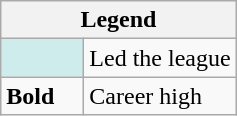<table class="wikitable">
<tr>
<th colspan="2">Legend</th>
</tr>
<tr>
<td style="background:#cfecec; width:3em;"></td>
<td>Led the league</td>
</tr>
<tr>
<td><strong>Bold</strong></td>
<td>Career high</td>
</tr>
</table>
